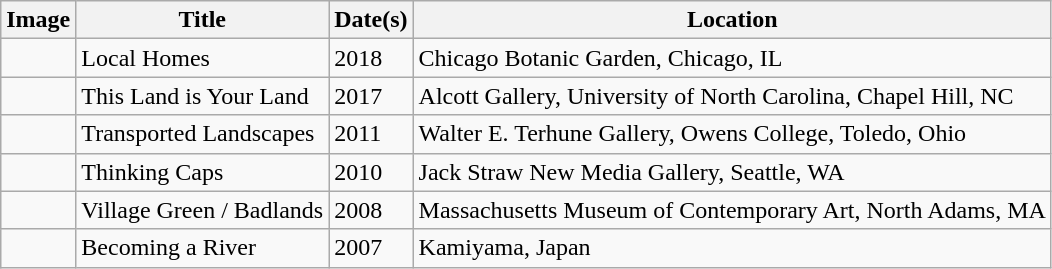<table class="wikitable">
<tr>
<th>Image</th>
<th>Title</th>
<th>Date(s)</th>
<th>Location</th>
</tr>
<tr>
<td></td>
<td>Local Homes</td>
<td>2018</td>
<td>Chicago Botanic Garden, Chicago, IL</td>
</tr>
<tr>
<td></td>
<td>This Land is Your Land</td>
<td>2017</td>
<td>Alcott Gallery, University of North Carolina, Chapel Hill, NC</td>
</tr>
<tr>
<td></td>
<td>Transported Landscapes</td>
<td>2011</td>
<td>Walter E. Terhune Gallery, Owens College, Toledo, Ohio</td>
</tr>
<tr>
<td></td>
<td>Thinking Caps</td>
<td>2010</td>
<td>Jack Straw New Media Gallery, Seattle, WA</td>
</tr>
<tr>
<td></td>
<td>Village Green / Badlands</td>
<td>2008</td>
<td>Massachusetts Museum of Contemporary Art, North Adams, MA</td>
</tr>
<tr>
<td></td>
<td>Becoming a River</td>
<td>2007</td>
<td>Kamiyama, Japan</td>
</tr>
</table>
